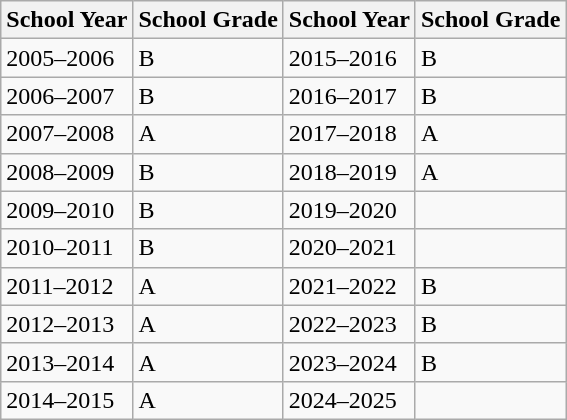<table class="wikitable">
<tr>
<th>School Year</th>
<th>School Grade</th>
<th>School Year</th>
<th>School Grade</th>
</tr>
<tr>
<td>2005–2006</td>
<td>B</td>
<td>2015–2016</td>
<td>B</td>
</tr>
<tr>
<td>2006–2007</td>
<td>B</td>
<td>2016–2017</td>
<td>B</td>
</tr>
<tr>
<td>2007–2008</td>
<td>A</td>
<td>2017–2018</td>
<td>A</td>
</tr>
<tr>
<td>2008–2009</td>
<td>B</td>
<td>2018–2019</td>
<td>A</td>
</tr>
<tr>
<td>2009–2010</td>
<td>B</td>
<td>2019–2020</td>
<td></td>
</tr>
<tr>
<td>2010–2011</td>
<td>B</td>
<td>2020–2021</td>
<td></td>
</tr>
<tr>
<td>2011–2012</td>
<td>A</td>
<td>2021–2022</td>
<td>B</td>
</tr>
<tr>
<td>2012–2013</td>
<td>A</td>
<td>2022–2023</td>
<td>B</td>
</tr>
<tr>
<td>2013–2014</td>
<td>A</td>
<td>2023–2024</td>
<td>B</td>
</tr>
<tr>
<td>2014–2015</td>
<td>A</td>
<td>2024–2025</td>
<td></td>
</tr>
</table>
